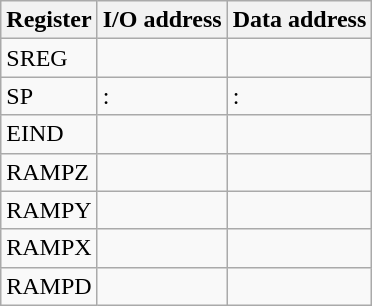<table class="wikitable">
<tr>
<th>Register</th>
<th>I/O address</th>
<th>Data address</th>
</tr>
<tr>
<td>SREG</td>
<td></td>
<td></td>
</tr>
<tr>
<td>SP</td>
<td>:</td>
<td>:</td>
</tr>
<tr>
<td>EIND</td>
<td></td>
<td></td>
</tr>
<tr>
<td>RAMPZ</td>
<td></td>
<td></td>
</tr>
<tr>
<td>RAMPY</td>
<td></td>
<td></td>
</tr>
<tr>
<td>RAMPX</td>
<td></td>
<td></td>
</tr>
<tr>
<td>RAMPD</td>
<td></td>
<td></td>
</tr>
</table>
